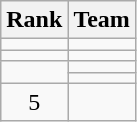<table class="wikitable">
<tr>
<th>Rank</th>
<th>Team</th>
</tr>
<tr>
<td align=center></td>
<td></td>
</tr>
<tr>
<td align=center></td>
<td></td>
</tr>
<tr>
<td rowspan=2 align=center></td>
<td></td>
</tr>
<tr>
<td></td>
</tr>
<tr>
<td align=center>5</td>
<td></td>
</tr>
</table>
